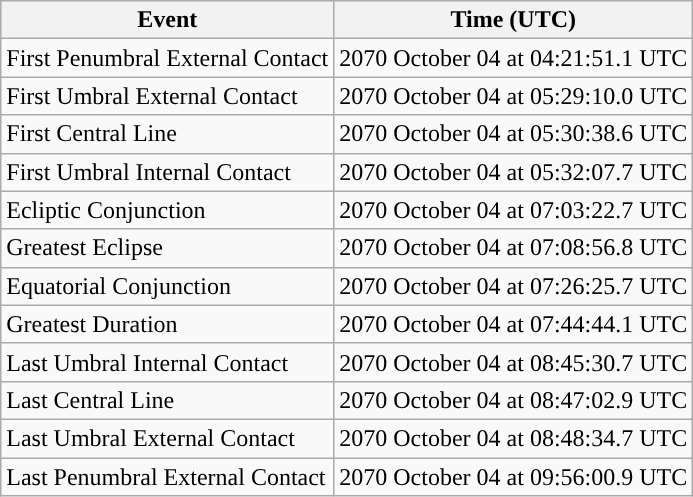<table class="wikitable">
<tr>
<th>Event</th>
<th>Time (UTC)</th>
</tr>
<tr>
<td>First Penumbral External Contact</td>
<td>2070 October 04 at 04:21:51.1 UTC</td>
</tr>
<tr>
<td>First Umbral External Contact</td>
<td>2070 October 04 at 05:29:10.0 UTC</td>
</tr>
<tr>
<td>First Central Line</td>
<td>2070 October 04 at 05:30:38.6 UTC</td>
</tr>
<tr>
<td>First Umbral Internal Contact</td>
<td>2070 October 04 at 05:32:07.7 UTC</td>
</tr>
<tr>
<td>Ecliptic Conjunction</td>
<td>2070 October 04 at 07:03:22.7 UTC</td>
</tr>
<tr>
<td>Greatest Eclipse</td>
<td>2070 October 04 at 07:08:56.8 UTC</td>
</tr>
<tr>
<td>Equatorial Conjunction</td>
<td>2070 October 04 at 07:26:25.7 UTC</td>
</tr>
<tr>
<td>Greatest Duration</td>
<td>2070 October 04 at 07:44:44.1 UTC</td>
</tr>
<tr>
<td>Last Umbral Internal Contact</td>
<td>2070 October 04 at 08:45:30.7 UTC</td>
</tr>
<tr>
<td>Last Central Line</td>
<td>2070 October 04 at 08:47:02.9 UTC</td>
</tr>
<tr>
<td>Last Umbral External Contact</td>
<td>2070 October 04 at 08:48:34.7 UTC</td>
</tr>
<tr>
<td>Last Penumbral External Contact</td>
<td>2070 October 04 at 09:56:00.9 UTC</td>
</tr>
</table>
